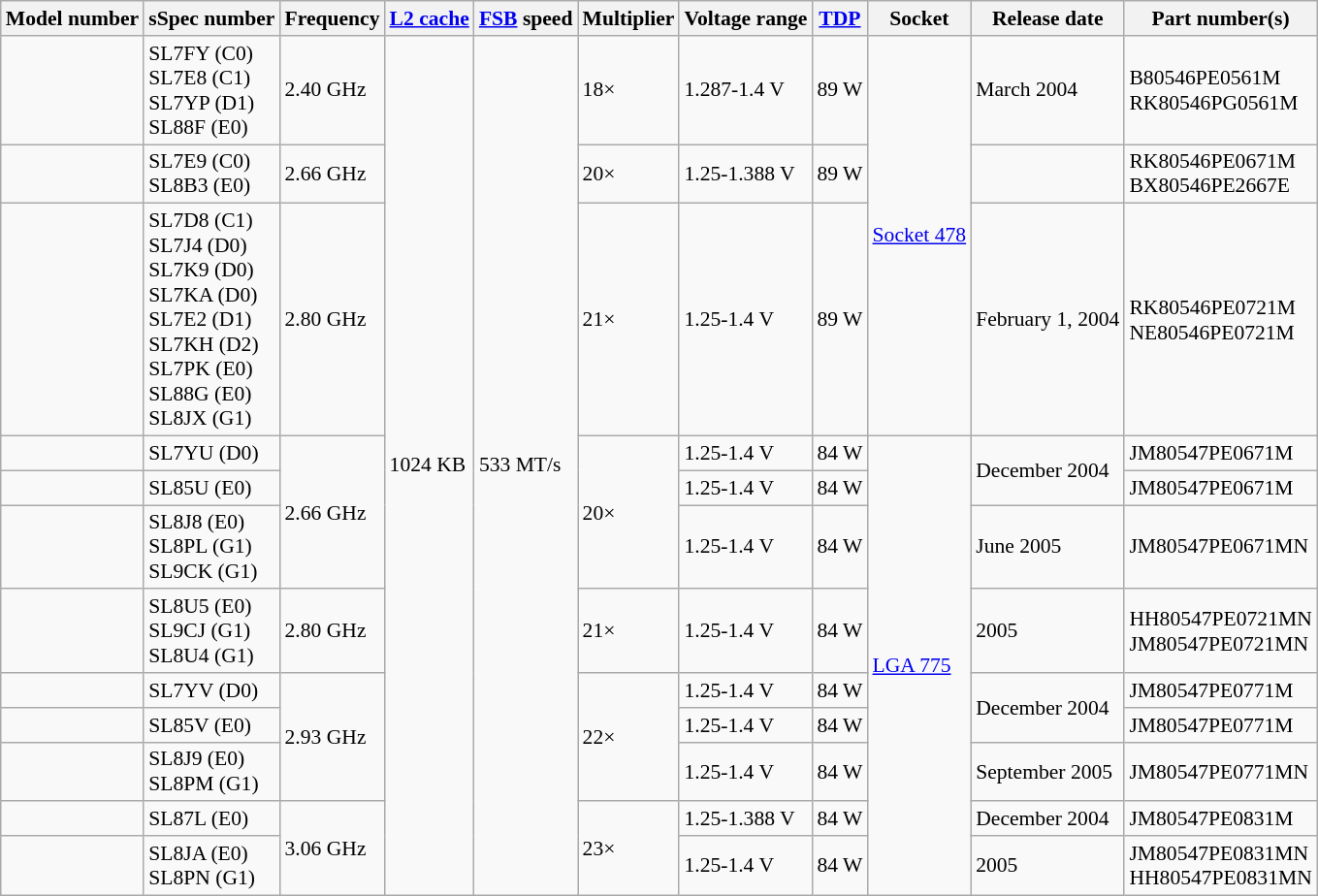<table class="wikitable" style="font-size: 90%;">
<tr>
<th>Model number</th>
<th>sSpec number</th>
<th>Frequency</th>
<th><a href='#'>L2 cache</a></th>
<th><a href='#'>FSB</a> speed</th>
<th>Multiplier</th>
<th>Voltage range</th>
<th><a href='#'>TDP</a></th>
<th>Socket</th>
<th>Release date</th>
<th>Part number(s)</th>
</tr>
<tr>
<td></td>
<td>SL7FY (C0)<br>SL7E8 (C1)<br>SL7YP (D1)<br>SL88F (E0)</td>
<td>2.40 GHz</td>
<td rowspan="12">1024 KB</td>
<td rowspan="12">533 MT/s</td>
<td>18×</td>
<td>1.287-1.4 V</td>
<td>89 W</td>
<td rowspan="3"><a href='#'>Socket 478</a></td>
<td>March 2004</td>
<td>B80546PE0561M<br>RK80546PG0561M</td>
</tr>
<tr>
<td></td>
<td>SL7E9 (C0)<br>SL8B3 (E0)</td>
<td>2.66 GHz</td>
<td>20×</td>
<td>1.25-1.388 V</td>
<td>89 W</td>
<td></td>
<td>RK80546PE0671M<br>BX80546PE2667E</td>
</tr>
<tr>
<td></td>
<td>SL7D8 (C1)<br>SL7J4 (D0)<br>SL7K9 (D0)<br>SL7KA (D0)<br>SL7E2 (D1)<br>SL7KH (D2)<br>SL7PK (E0)<br>SL88G (E0)<br>SL8JX (G1)</td>
<td>2.80 GHz</td>
<td>21×</td>
<td>1.25-1.4 V</td>
<td>89 W</td>
<td>February 1, 2004</td>
<td>RK80546PE0721M<br>NE80546PE0721M</td>
</tr>
<tr>
<td></td>
<td>SL7YU (D0)</td>
<td rowspan="3">2.66 GHz</td>
<td rowspan="3">20×</td>
<td>1.25-1.4 V</td>
<td>84 W</td>
<td rowspan="9"><a href='#'>LGA 775</a></td>
<td rowspan="2">December 2004</td>
<td>JM80547PE0671M</td>
</tr>
<tr>
<td></td>
<td>SL85U (E0)</td>
<td>1.25-1.4 V</td>
<td>84 W</td>
<td>JM80547PE0671M</td>
</tr>
<tr>
<td></td>
<td>SL8J8 (E0)<br>SL8PL (G1)<br>SL9CK (G1)</td>
<td>1.25-1.4 V</td>
<td>84 W</td>
<td>June 2005</td>
<td>JM80547PE0671MN</td>
</tr>
<tr>
<td></td>
<td>SL8U5 (E0)<br>SL9CJ (G1)<br>SL8U4 (G1)</td>
<td>2.80 GHz</td>
<td>21×</td>
<td>1.25-1.4 V</td>
<td>84 W</td>
<td>2005</td>
<td>HH80547PE0721MN<br>JM80547PE0721MN</td>
</tr>
<tr>
<td></td>
<td>SL7YV (D0)</td>
<td rowspan="3">2.93 GHz</td>
<td rowspan="3">22×</td>
<td>1.25-1.4 V</td>
<td>84 W</td>
<td rowspan="2">December 2004</td>
<td>JM80547PE0771M</td>
</tr>
<tr>
<td></td>
<td>SL85V (E0)</td>
<td>1.25-1.4 V</td>
<td>84 W</td>
<td>JM80547PE0771M</td>
</tr>
<tr>
<td></td>
<td>SL8J9 (E0)<br>SL8PM (G1)</td>
<td>1.25-1.4 V</td>
<td>84 W</td>
<td>September 2005</td>
<td>JM80547PE0771MN</td>
</tr>
<tr>
<td></td>
<td>SL87L (E0)</td>
<td rowspan="2">3.06 GHz</td>
<td rowspan="2">23×</td>
<td>1.25-1.388 V</td>
<td>84 W</td>
<td>December 2004</td>
<td>JM80547PE0831M</td>
</tr>
<tr>
<td></td>
<td>SL8JA (E0)<br>SL8PN (G1)</td>
<td>1.25-1.4 V</td>
<td>84 W</td>
<td>2005</td>
<td>JM80547PE0831MN<br>HH80547PE0831MN</td>
</tr>
</table>
